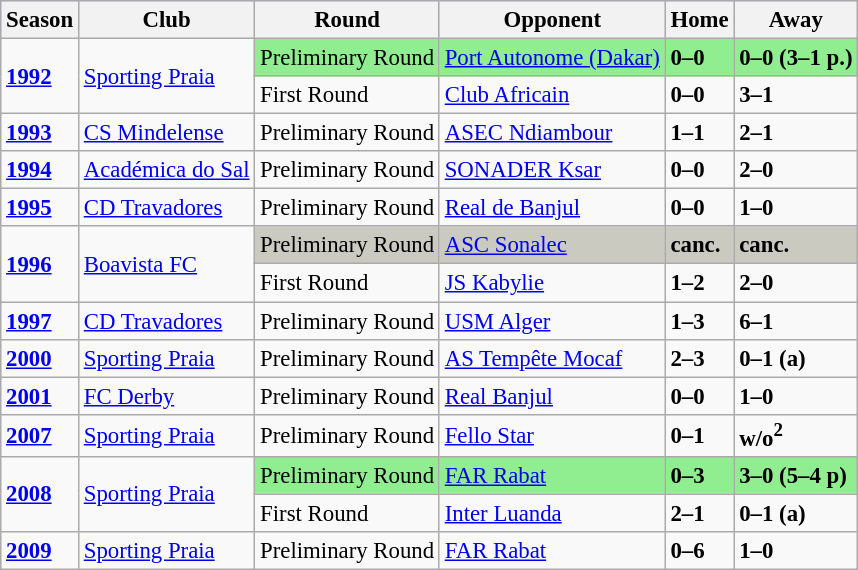<table class="wikitable" style="text-align: left; font-size:95%">
<tr bgcolor="#ccccff">
<th>Season</th>
<th>Club</th>
<th>Round</th>
<th>Opponent</th>
<th>Home</th>
<th>Away</th>
</tr>
<tr>
<td rowspan=2><strong><a href='#'>1992</a></strong></td>
<td rowspan=2><a href='#'>Sporting Praia</a></td>
<td style="background-color:lightgreen">Preliminary Round</td>
<td style="background-color:lightgreen"> <a href='#'>Port Autonome (Dakar)</a></td>
<td style="background-color:lightgreen"><strong>0–0</strong></td>
<td style="background-color:lightgreen"><strong>0–0 (3–1 p.)</strong></td>
</tr>
<tr>
<td>First Round</td>
<td> <a href='#'>Club Africain</a></td>
<td><strong>0–0</strong></td>
<td><strong>3–1</strong></td>
</tr>
<tr>
<td><strong><a href='#'>1993</a></strong></td>
<td><a href='#'>CS Mindelense</a></td>
<td>Preliminary Round</td>
<td> <a href='#'>ASEC Ndiambour</a></td>
<td><strong>1–1</strong></td>
<td><strong>2–1</strong></td>
</tr>
<tr>
<td><strong><a href='#'>1994</a></strong></td>
<td><a href='#'>Académica do Sal</a></td>
<td>Preliminary Round</td>
<td> <a href='#'>SONADER Ksar</a></td>
<td><strong>0–0</strong></td>
<td><strong>2–0</strong></td>
</tr>
<tr>
<td><strong><a href='#'>1995</a></strong></td>
<td><a href='#'>CD Travadores</a></td>
<td>Preliminary Round</td>
<td> <a href='#'>Real de Banjul</a></td>
<td><strong>0–0</strong></td>
<td><strong>1–0</strong></td>
</tr>
<tr>
<td rowspan=2><strong><a href='#'>1996</a></strong></td>
<td rowspan=2><a href='#'>Boavista FC</a></td>
<td style="background-color:#CACAC1">Preliminary Round</td>
<td style="background-color:#CACAC1"> <a href='#'>ASC Sonalec</a></td>
<td style="background-color:#CACAC1"><strong>canc.</strong></td>
<td style="background-color:#CACAC1"><strong>canc.</strong></td>
</tr>
<tr>
<td>First Round</td>
<td> <a href='#'>JS Kabylie</a></td>
<td><strong>1–2</strong></td>
<td><strong>2–0</strong></td>
</tr>
<tr>
<td><strong><a href='#'>1997</a></strong></td>
<td><a href='#'>CD Travadores</a></td>
<td>Preliminary Round</td>
<td> <a href='#'>USM Alger</a></td>
<td><strong>1–3</strong></td>
<td><strong>6–1</strong></td>
</tr>
<tr>
<td><strong><a href='#'>2000</a></strong></td>
<td><a href='#'>Sporting Praia</a></td>
<td>Preliminary Round</td>
<td> <a href='#'>AS Tempête Mocaf</a></td>
<td><strong>2–3</strong></td>
<td><strong>0–1 (a)</strong></td>
</tr>
<tr>
<td><strong><a href='#'>2001</a></strong></td>
<td><a href='#'>FC Derby</a></td>
<td>Preliminary Round</td>
<td> <a href='#'>Real Banjul</a></td>
<td><strong>0–0</strong></td>
<td><strong>1–0</strong></td>
</tr>
<tr>
<td><strong><a href='#'>2007</a></strong></td>
<td><a href='#'>Sporting Praia</a></td>
<td>Preliminary Round</td>
<td> <a href='#'>Fello Star</a></td>
<td><strong>0–1</strong></td>
<td><strong>w/o<sup>2</sup></strong></td>
</tr>
<tr>
<td rowspan=2><strong><a href='#'>2008</a></strong></td>
<td rowspan=2><a href='#'>Sporting Praia</a></td>
<td style="background-color:lightgreen">Preliminary Round</td>
<td style="background-color:lightgreen"> <a href='#'>FAR Rabat</a></td>
<td style="background-color:lightgreen"><strong>0–3</strong></td>
<td style="background-color:lightgreen"><strong>3–0 (5–4 p)</strong></td>
</tr>
<tr>
<td>First Round</td>
<td> <a href='#'>Inter Luanda</a></td>
<td><strong>2–1</strong></td>
<td><strong>0–1 (a)</strong></td>
</tr>
<tr>
<td><strong><a href='#'>2009</a></strong></td>
<td><a href='#'>Sporting Praia</a></td>
<td>Preliminary Round</td>
<td> <a href='#'>FAR Rabat</a></td>
<td><strong>0–6</strong></td>
<td><strong>1–0</strong></td>
</tr>
</table>
